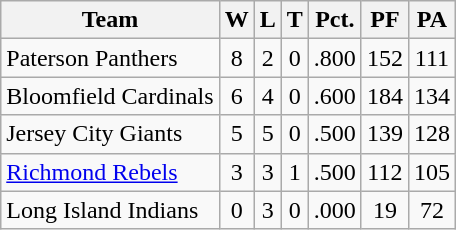<table class="wikitable">
<tr>
<th>Team</th>
<th>W</th>
<th>L</th>
<th>T</th>
<th>Pct.</th>
<th>PF</th>
<th>PA </th>
</tr>
<tr align="center">
<td align="left">Paterson Panthers</td>
<td>8</td>
<td>2</td>
<td>0</td>
<td>.800</td>
<td>152</td>
<td>111</td>
</tr>
<tr align="center">
<td align="left">Bloomfield Cardinals</td>
<td>6</td>
<td>4</td>
<td>0</td>
<td>.600</td>
<td>184</td>
<td>134</td>
</tr>
<tr align="center">
<td align="left">Jersey City Giants</td>
<td>5</td>
<td>5</td>
<td>0</td>
<td>.500</td>
<td>139</td>
<td>128</td>
</tr>
<tr align="center">
<td align="left"><a href='#'>Richmond Rebels</a></td>
<td>3</td>
<td>3</td>
<td>1</td>
<td>.500</td>
<td>112</td>
<td>105</td>
</tr>
<tr align="center">
<td align="left">Long Island Indians</td>
<td>0</td>
<td>3</td>
<td>0</td>
<td>.000</td>
<td>19</td>
<td>72</td>
</tr>
</table>
